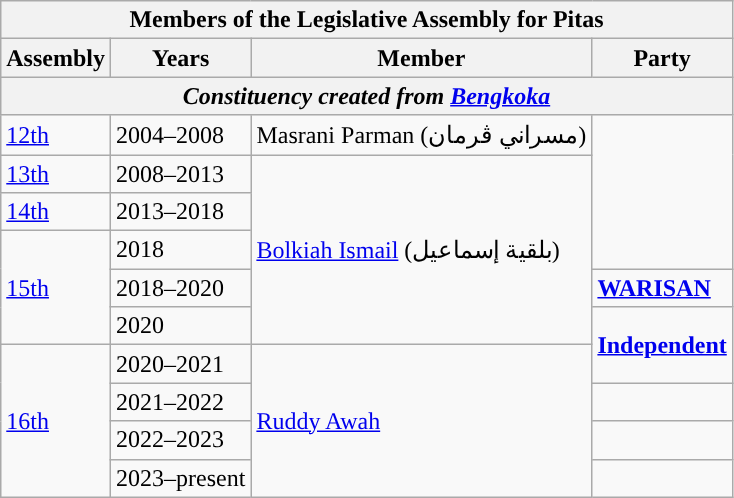<table class="wikitable">
<tr>
<th colspan="4">Members of the Legislative Assembly for Pitas</th>
</tr>
<tr>
<th>Assembly</th>
<th>Years</th>
<th>Member</th>
<th>Party</th>
</tr>
<tr>
<th colspan="4" align="center"><em>Constituency created from <a href='#'>Bengkoka</a></em></th>
</tr>
<tr>
<td><a href='#'>12th</a></td>
<td>2004–2008</td>
<td>Masrani Parman (مسراني ڤرمان)</td>
<td rowspan="4"></td>
</tr>
<tr>
<td><a href='#'>13th</a></td>
<td>2008–2013</td>
<td rowspan="5"><a href='#'>Bolkiah Ismail</a> (بلقية إسماعيل)</td>
</tr>
<tr>
<td><a href='#'>14th</a></td>
<td>2013–2018</td>
</tr>
<tr>
<td rowspan="3"><a href='#'>15th</a></td>
<td>2018</td>
</tr>
<tr>
<td>2018–2020</td>
<td><strong><a href='#'>WARISAN</a></strong></td>
</tr>
<tr>
<td>2020</td>
<td rowspan="2"><strong><a href='#'>Independent</a></strong></td>
</tr>
<tr>
<td rowspan="4"><a href='#'>16th</a></td>
<td>2020–2021</td>
<td rowspan="4"><a href='#'>Ruddy Awah</a></td>
</tr>
<tr>
<td>2021–2022</td>
<td></td>
</tr>
<tr>
<td>2022–2023</td>
<td></td>
</tr>
<tr>
<td>2023–present</td>
<td></td>
</tr>
</table>
